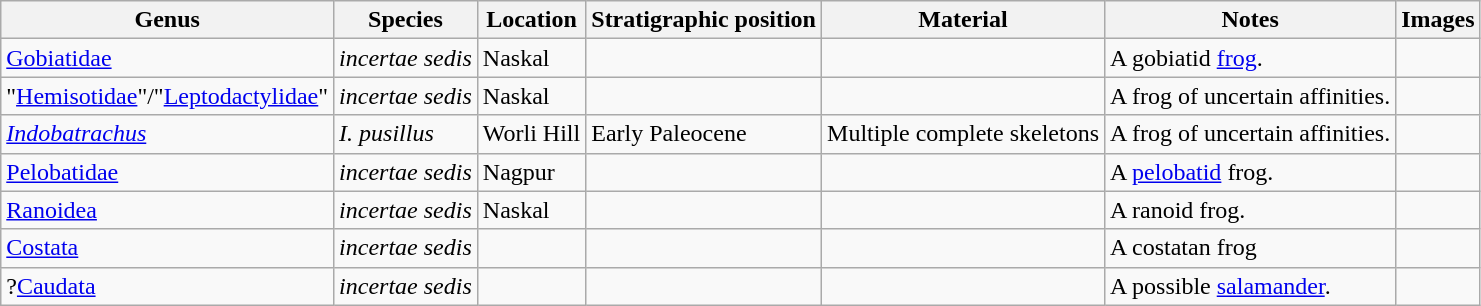<table class="wikitable" align="center">
<tr>
<th>Genus</th>
<th>Species</th>
<th>Location</th>
<th>Stratigraphic position</th>
<th>Material</th>
<th>Notes</th>
<th>Images</th>
</tr>
<tr>
<td><a href='#'>Gobiatidae</a></td>
<td><em>incertae sedis</em></td>
<td>Naskal</td>
<td></td>
<td></td>
<td>A gobiatid <a href='#'>frog</a>.</td>
<td></td>
</tr>
<tr>
<td>"<a href='#'>Hemisotidae</a>"/"<a href='#'>Leptodactylidae</a>"</td>
<td><em>incertae sedis</em></td>
<td>Naskal</td>
<td></td>
<td></td>
<td>A frog of uncertain affinities.</td>
<td></td>
</tr>
<tr>
<td><em><a href='#'>Indobatrachus</a></em></td>
<td><em>I. pusillus</em></td>
<td>Worli Hill</td>
<td>Early Paleocene</td>
<td>Multiple complete skeletons</td>
<td>A frog of uncertain affinities.</td>
<td></td>
</tr>
<tr>
<td><a href='#'>Pelobatidae</a></td>
<td><em>incertae sedis</em></td>
<td>Nagpur</td>
<td></td>
<td></td>
<td>A <a href='#'>pelobatid</a> frog.</td>
<td></td>
</tr>
<tr>
<td><a href='#'>Ranoidea</a></td>
<td><em>incertae sedis</em></td>
<td>Naskal</td>
<td></td>
<td></td>
<td>A ranoid frog.</td>
<td></td>
</tr>
<tr>
<td><a href='#'>Costata</a></td>
<td><em>incertae sedis</em></td>
<td></td>
<td></td>
<td></td>
<td>A costatan frog</td>
<td></td>
</tr>
<tr>
<td>?<a href='#'>Caudata</a></td>
<td><em>incertae sedis</em></td>
<td></td>
<td></td>
<td></td>
<td>A possible <a href='#'>salamander</a>.</td>
<td></td>
</tr>
</table>
